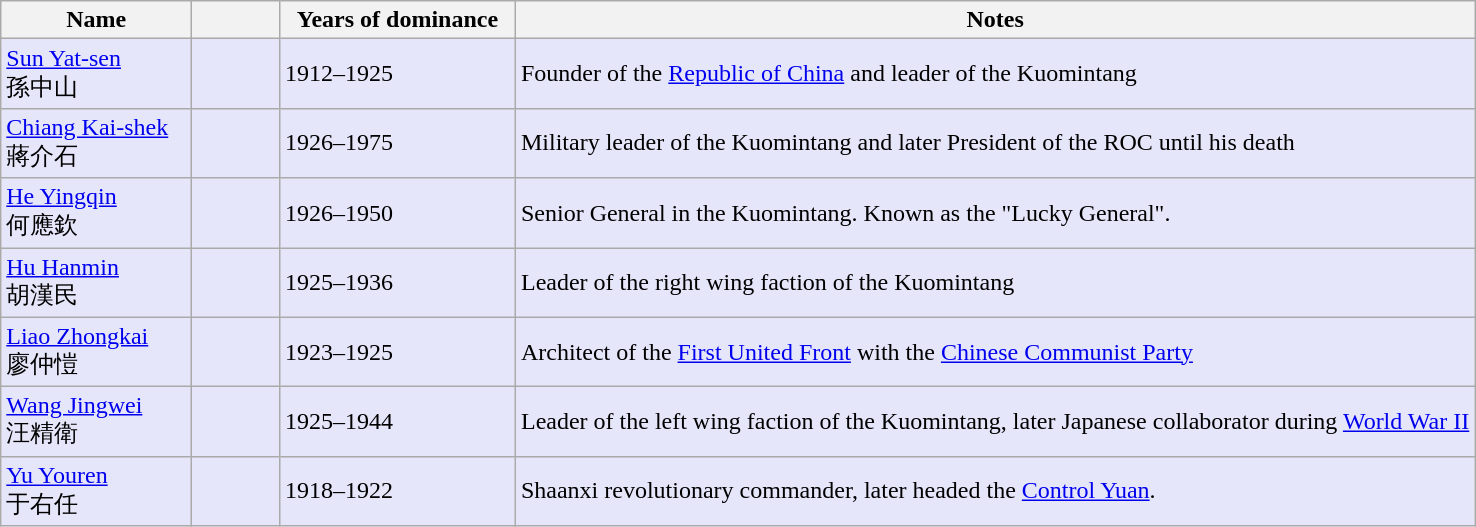<table class="wikitable">
<tr>
<th width=120px>Name</th>
<th width=51px></th>
<th width=150px>Years of dominance</th>
<th>Notes</th>
</tr>
<tr bgcolor=#E6E6FA>
<td><a href='#'>Sun Yat-sen</a><br>孫中山</td>
<td align=center></td>
<td>1912–1925</td>
<td>Founder of the <a href='#'>Republic of China</a> and leader of the Kuomintang</td>
</tr>
<tr bgcolor=#E6E6FA>
<td><a href='#'>Chiang Kai-shek</a><br>蔣介石</td>
<td align=center></td>
<td>1926–1975</td>
<td>Military leader of the Kuomintang and later President of the ROC until his death</td>
</tr>
<tr bgcolor=#E6E6FA>
<td><a href='#'>He Yingqin</a><br>何應欽</td>
<td align=center></td>
<td>1926–1950</td>
<td>Senior General in the Kuomintang. Known as the "Lucky General".</td>
</tr>
<tr bgcolor=#E6E6FA>
<td><a href='#'>Hu Hanmin</a><br>胡漢民</td>
<td align=center></td>
<td>1925–1936</td>
<td>Leader of the right wing faction of the Kuomintang</td>
</tr>
<tr bgcolor=#E6E6FA>
<td><a href='#'>Liao Zhongkai</a><br>廖仲愷</td>
<td align=center></td>
<td>1923–1925</td>
<td>Architect of the <a href='#'>First United Front</a> with the <a href='#'>Chinese Communist Party</a></td>
</tr>
<tr bgcolor=#E6E6FA>
<td><a href='#'>Wang Jingwei</a><br>汪精衛</td>
<td align=center></td>
<td>1925–1944</td>
<td>Leader of the left wing faction of the Kuomintang, later Japanese collaborator during <a href='#'>World War II</a></td>
</tr>
<tr bgcolor=#E6E6FA>
<td><a href='#'>Yu Youren</a><br>于右任</td>
<td align=center></td>
<td>1918–1922</td>
<td>Shaanxi revolutionary commander, later headed the <a href='#'>Control Yuan</a>.</td>
</tr>
</table>
